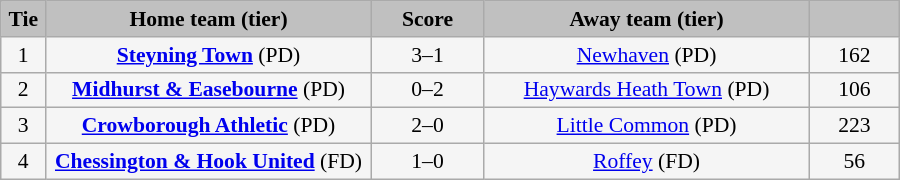<table class="wikitable" style="width: 600px; background:WhiteSmoke; text-align:center; font-size:90%">
<tr>
<td scope="col" style="width:  5.00%; background:silver;"><strong>Tie</strong></td>
<td scope="col" style="width: 36.25%; background:silver;"><strong>Home team (tier)</strong></td>
<td scope="col" style="width: 12.50%; background:silver;"><strong>Score</strong></td>
<td scope="col" style="width: 36.25%; background:silver;"><strong>Away team (tier)</strong></td>
<td scope="col" style="width: 10.00%; background:silver;"><strong></strong></td>
</tr>
<tr>
<td>1</td>
<td><strong><a href='#'>Steyning Town</a></strong> (PD)</td>
<td>3–1</td>
<td><a href='#'>Newhaven</a> (PD)</td>
<td>162</td>
</tr>
<tr>
<td>2</td>
<td><strong><a href='#'>Midhurst & Easebourne</a></strong> (PD)</td>
<td>0–2</td>
<td><a href='#'>Haywards Heath Town</a> (PD)</td>
<td>106</td>
</tr>
<tr>
<td>3</td>
<td><strong><a href='#'>Crowborough Athletic</a></strong> (PD)</td>
<td>2–0</td>
<td><a href='#'>Little Common</a> (PD)</td>
<td>223</td>
</tr>
<tr>
<td>4</td>
<td><strong><a href='#'>Chessington & Hook United</a></strong> (FD)</td>
<td>1–0</td>
<td><a href='#'>Roffey</a> (FD)</td>
<td>56</td>
</tr>
</table>
